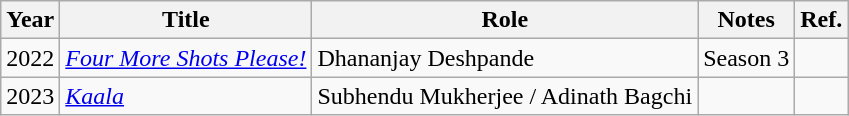<table class="wikitable sortable">
<tr>
<th>Year</th>
<th>Title</th>
<th>Role</th>
<th class="unsortable">Notes</th>
<th class="unsortable">Ref.</th>
</tr>
<tr>
<td>2022</td>
<td><em><a href='#'>Four More Shots Please!</a></em></td>
<td>Dhananjay Deshpande</td>
<td>Season 3</td>
<td></td>
</tr>
<tr>
<td>2023</td>
<td><em><a href='#'>Kaala</a></em></td>
<td>Subhendu Mukherjee / Adinath Bagchi</td>
<td></td>
<td></td>
</tr>
</table>
